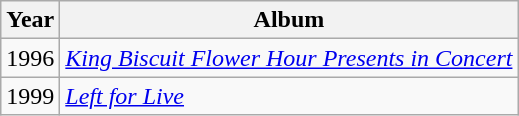<table class="wikitable">
<tr>
<th>Year</th>
<th>Album</th>
</tr>
<tr>
<td>1996</td>
<td><em><a href='#'>King Biscuit Flower Hour Presents in Concert</a></em></td>
</tr>
<tr>
<td>1999</td>
<td><em><a href='#'>Left for Live</a></em></td>
</tr>
</table>
